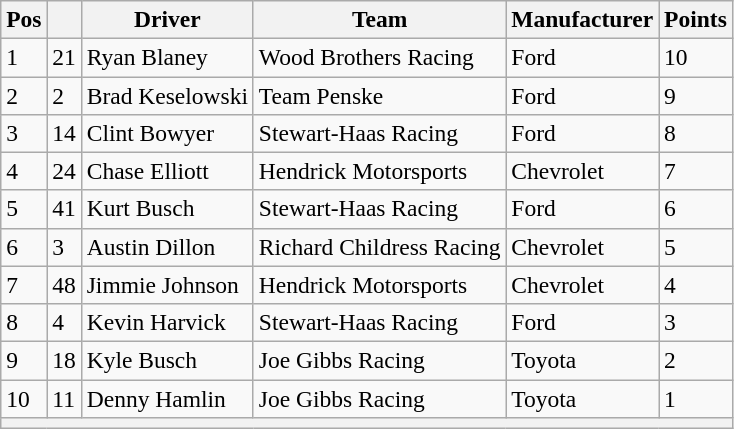<table class="wikitable" style="font-size:98%">
<tr>
<th>Pos</th>
<th></th>
<th>Driver</th>
<th>Team</th>
<th>Manufacturer</th>
<th>Points</th>
</tr>
<tr>
<td>1</td>
<td>21</td>
<td>Ryan Blaney</td>
<td>Wood Brothers Racing</td>
<td>Ford</td>
<td>10</td>
</tr>
<tr>
<td>2</td>
<td>2</td>
<td>Brad Keselowski</td>
<td>Team Penske</td>
<td>Ford</td>
<td>9</td>
</tr>
<tr>
<td>3</td>
<td>14</td>
<td>Clint Bowyer</td>
<td>Stewart-Haas Racing</td>
<td>Ford</td>
<td>8</td>
</tr>
<tr>
<td>4</td>
<td>24</td>
<td>Chase Elliott</td>
<td>Hendrick Motorsports</td>
<td>Chevrolet</td>
<td>7</td>
</tr>
<tr>
<td>5</td>
<td>41</td>
<td>Kurt Busch</td>
<td>Stewart-Haas Racing</td>
<td>Ford</td>
<td>6</td>
</tr>
<tr>
<td>6</td>
<td>3</td>
<td>Austin Dillon</td>
<td>Richard Childress Racing</td>
<td>Chevrolet</td>
<td>5</td>
</tr>
<tr>
<td>7</td>
<td>48</td>
<td>Jimmie Johnson</td>
<td>Hendrick Motorsports</td>
<td>Chevrolet</td>
<td>4</td>
</tr>
<tr>
<td>8</td>
<td>4</td>
<td>Kevin Harvick</td>
<td>Stewart-Haas Racing</td>
<td>Ford</td>
<td>3</td>
</tr>
<tr>
<td>9</td>
<td>18</td>
<td>Kyle Busch</td>
<td>Joe Gibbs Racing</td>
<td>Toyota</td>
<td>2</td>
</tr>
<tr>
<td>10</td>
<td>11</td>
<td>Denny Hamlin</td>
<td>Joe Gibbs Racing</td>
<td>Toyota</td>
<td>1</td>
</tr>
<tr>
<th colspan="6"></th>
</tr>
</table>
